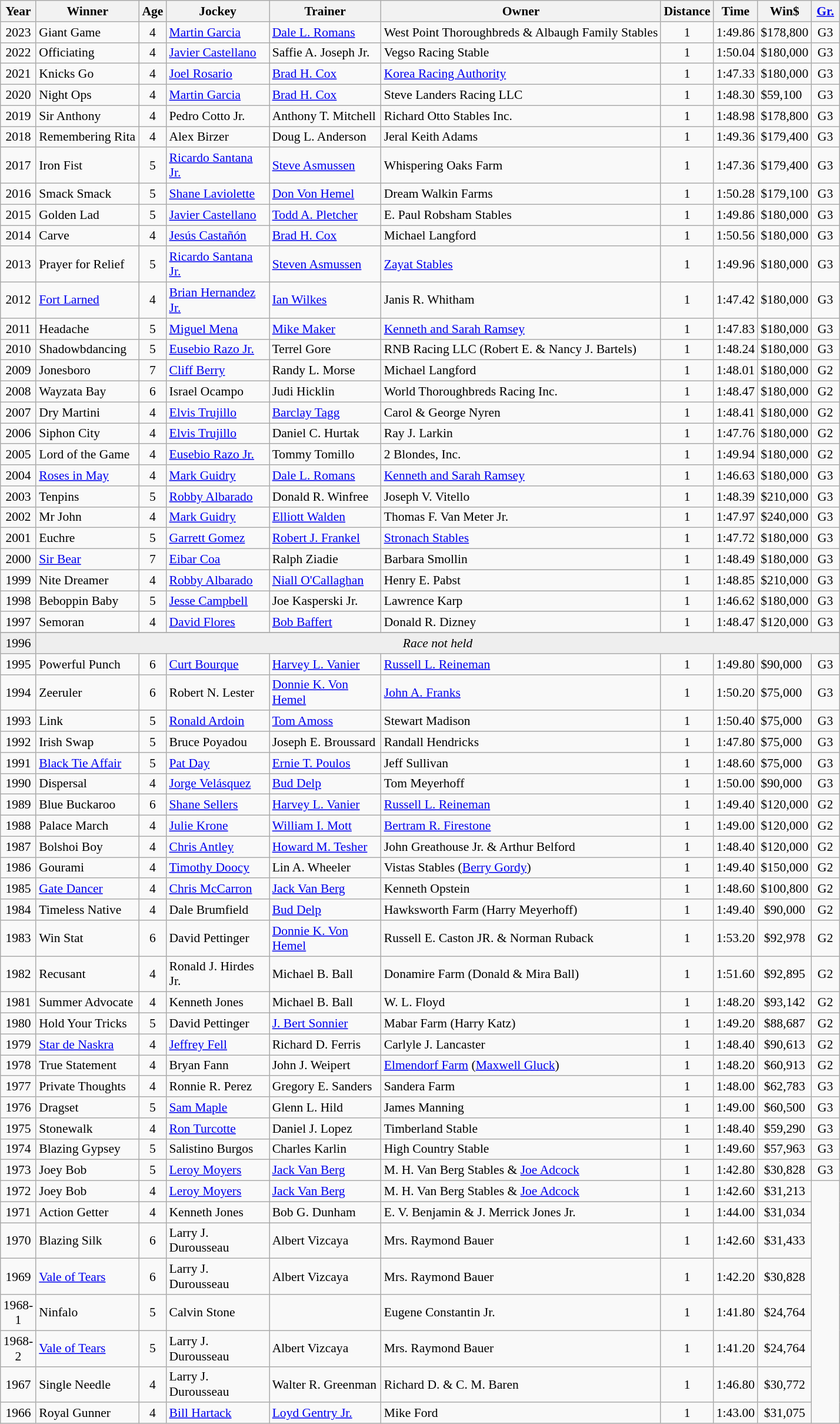<table class="wikitable sortable" style="font-size:90%">
<tr>
<th style="width:30px">Year</th>
<th style="width:110px">Winner</th>
<th style="width:20px">Age</th>
<th style="width:110px">Jockey</th>
<th style="width:120px">Trainer</th>
<th>Owner</th>
<th style="width:25px">Distance</th>
<th style="width:25px">Time</th>
<th style="width:25px">Win$</th>
<th style="width:25px"><a href='#'>Gr.</a></th>
</tr>
<tr>
<td align=center>2023</td>
<td>Giant Game</td>
<td align=center>4</td>
<td><a href='#'>Martin Garcia</a></td>
<td><a href='#'>Dale L. Romans</a></td>
<td>West Point Thoroughbreds & Albaugh Family Stables</td>
<td align=center>1<span></span></td>
<td>1:49.86</td>
<td>$178,800</td>
<td align=center>G3</td>
</tr>
<tr>
<td align=center>2022</td>
<td>Officiating</td>
<td align=center>4</td>
<td><a href='#'>Javier Castellano</a></td>
<td>Saffie A. Joseph Jr.</td>
<td>Vegso Racing Stable</td>
<td align=center>1<span></span></td>
<td>1:50.04</td>
<td>$180,000</td>
<td align=center>G3</td>
</tr>
<tr>
<td align=center>2021</td>
<td>Knicks Go</td>
<td align=center>4</td>
<td><a href='#'>Joel Rosario</a></td>
<td><a href='#'>Brad H. Cox</a></td>
<td><a href='#'>Korea Racing Authority</a></td>
<td align=center>1<span></span></td>
<td>1:47.33</td>
<td>$180,000</td>
<td align=center>G3</td>
</tr>
<tr>
<td align=center>2020</td>
<td>Night Ops</td>
<td align=center>4</td>
<td><a href='#'>Martin Garcia</a></td>
<td><a href='#'>Brad H. Cox</a></td>
<td>Steve Landers Racing LLC</td>
<td align=center>1<span></span></td>
<td>1:48.30</td>
<td>$59,100</td>
<td align=center>G3</td>
</tr>
<tr>
<td align=center>2019</td>
<td>Sir Anthony</td>
<td align=center>4</td>
<td>Pedro Cotto Jr.</td>
<td>Anthony T. Mitchell</td>
<td>Richard Otto Stables Inc.</td>
<td align=center>1<span></span></td>
<td>1:48.98</td>
<td>$178,800</td>
<td align=center>G3</td>
</tr>
<tr>
<td align=center>2018</td>
<td>Remembering Rita</td>
<td align=center>4</td>
<td>Alex Birzer</td>
<td>Doug L. Anderson</td>
<td>Jeral Keith Adams</td>
<td align=center>1<span></span></td>
<td>1:49.36</td>
<td>$179,400</td>
<td align=center>G3</td>
</tr>
<tr>
<td align=center>2017</td>
<td>Iron Fist</td>
<td align=center>5</td>
<td><a href='#'>Ricardo Santana Jr.</a></td>
<td><a href='#'>Steve Asmussen</a></td>
<td>Whispering Oaks Farm</td>
<td align=center>1<span></span></td>
<td>1:47.36</td>
<td>$179,400</td>
<td align=center>G3</td>
</tr>
<tr>
<td align=center>2016</td>
<td>Smack Smack</td>
<td align=center>5</td>
<td><a href='#'>Shane Laviolette</a></td>
<td><a href='#'>Don Von Hemel</a></td>
<td>Dream Walkin Farms</td>
<td align=center>1<span></span></td>
<td>1:50.28</td>
<td>$179,100</td>
<td align=center>G3</td>
</tr>
<tr>
<td align=center>2015</td>
<td>Golden Lad</td>
<td align=center>5</td>
<td><a href='#'>Javier Castellano</a></td>
<td><a href='#'>Todd A. Pletcher</a></td>
<td>E. Paul Robsham Stables</td>
<td align=center>1<span></span></td>
<td>1:49.86</td>
<td>$180,000</td>
<td align=center>G3</td>
</tr>
<tr>
<td align=center>2014</td>
<td>Carve</td>
<td align=center>4</td>
<td><a href='#'>Jesús Castañón</a></td>
<td><a href='#'>Brad H. Cox</a></td>
<td>Michael Langford</td>
<td align=center>1<span></span></td>
<td>1:50.56</td>
<td>$180,000</td>
<td align=center>G3</td>
</tr>
<tr>
<td align=center>2013</td>
<td>Prayer for Relief</td>
<td align=center>5</td>
<td><a href='#'>Ricardo Santana Jr.</a></td>
<td><a href='#'>Steven Asmussen</a></td>
<td><a href='#'>Zayat Stables</a></td>
<td align=center>1<span></span></td>
<td>1:49.96</td>
<td>$180,000</td>
<td align=center>G3</td>
</tr>
<tr>
<td align=center>2012</td>
<td><a href='#'>Fort Larned</a></td>
<td align=center>4</td>
<td><a href='#'>Brian Hernandez Jr.</a></td>
<td><a href='#'>Ian Wilkes</a></td>
<td>Janis R. Whitham</td>
<td align=center>1<span></span></td>
<td>1:47.42</td>
<td>$180,000</td>
<td align=center>G3</td>
</tr>
<tr>
<td align=center>2011</td>
<td>Headache</td>
<td align=center>5</td>
<td><a href='#'>Miguel Mena</a></td>
<td><a href='#'>Mike Maker</a></td>
<td><a href='#'>Kenneth and Sarah Ramsey</a></td>
<td align=center>1<span></span></td>
<td>1:47.83</td>
<td>$180,000</td>
<td align=center>G3</td>
</tr>
<tr>
<td align=center>2010</td>
<td>Shadowbdancing</td>
<td align=center>5</td>
<td><a href='#'>Eusebio Razo Jr.</a></td>
<td>Terrel Gore</td>
<td>RNB Racing LLC (Robert E. & Nancy J. Bartels)</td>
<td align=center>1<span></span></td>
<td>1:48.24</td>
<td>$180,000</td>
<td align=center>G3</td>
</tr>
<tr>
<td align=center>2009</td>
<td>Jonesboro</td>
<td align=center>7</td>
<td><a href='#'>Cliff Berry</a></td>
<td>Randy L. Morse</td>
<td>Michael Langford</td>
<td align=center>1<span></span></td>
<td>1:48.01</td>
<td>$180,000</td>
<td align=center>G2</td>
</tr>
<tr>
<td align=center>2008</td>
<td>Wayzata Bay</td>
<td align=center>6</td>
<td>Israel Ocampo</td>
<td>Judi Hicklin</td>
<td>World Thoroughbreds Racing Inc.</td>
<td align=center>1<span></span></td>
<td>1:48.47</td>
<td>$180,000</td>
<td align=center>G2</td>
</tr>
<tr>
<td align=center>2007</td>
<td>Dry Martini</td>
<td align=center>4</td>
<td><a href='#'>Elvis Trujillo</a></td>
<td><a href='#'>Barclay Tagg</a></td>
<td>Carol & George Nyren</td>
<td align=center>1<span></span></td>
<td>1:48.41</td>
<td>$180,000</td>
<td align=center>G2</td>
</tr>
<tr>
<td align=center>2006</td>
<td>Siphon City</td>
<td align=center>4</td>
<td><a href='#'>Elvis Trujillo</a></td>
<td>Daniel C. Hurtak</td>
<td>Ray J. Larkin</td>
<td align=center>1<span></span></td>
<td>1:47.76</td>
<td>$180,000</td>
<td align=center>G2</td>
</tr>
<tr>
<td align=center>2005</td>
<td>Lord of the Game</td>
<td align=center>4</td>
<td><a href='#'>Eusebio Razo Jr.</a></td>
<td>Tommy Tomillo</td>
<td>2 Blondes, Inc.</td>
<td align=center>1<span></span></td>
<td>1:49.94</td>
<td>$180,000</td>
<td align=center>G2</td>
</tr>
<tr>
<td align=center>2004</td>
<td><a href='#'>Roses in May</a></td>
<td align=center>4</td>
<td><a href='#'>Mark Guidry</a></td>
<td><a href='#'>Dale L. Romans</a></td>
<td><a href='#'>Kenneth and Sarah Ramsey</a></td>
<td align=center>1<span></span></td>
<td>1:46.63</td>
<td>$180,000</td>
<td align=center>G3</td>
</tr>
<tr>
<td align=center>2003</td>
<td>Tenpins</td>
<td align=center>5</td>
<td><a href='#'>Robby Albarado</a></td>
<td>Donald R. Winfree</td>
<td>Joseph V. Vitello</td>
<td align=center>1<span></span></td>
<td>1:48.39</td>
<td>$210,000</td>
<td align=center>G3</td>
</tr>
<tr>
<td align=center>2002</td>
<td>Mr John</td>
<td align=center>4</td>
<td><a href='#'>Mark Guidry</a></td>
<td><a href='#'>Elliott Walden</a></td>
<td>Thomas F. Van Meter Jr.</td>
<td align=center>1<span></span></td>
<td>1:47.97</td>
<td>$240,000</td>
<td align=center>G3</td>
</tr>
<tr>
<td align=center>2001</td>
<td>Euchre</td>
<td align=center>5</td>
<td><a href='#'>Garrett Gomez</a></td>
<td><a href='#'>Robert J. Frankel</a></td>
<td><a href='#'>Stronach Stables</a></td>
<td align=center>1<span></span></td>
<td>1:47.72</td>
<td>$180,000</td>
<td align=center>G3</td>
</tr>
<tr>
<td align=center>2000</td>
<td><a href='#'>Sir Bear</a></td>
<td align=center>7</td>
<td><a href='#'>Eibar Coa</a></td>
<td>Ralph Ziadie</td>
<td>Barbara Smollin</td>
<td align=center>1<span></span></td>
<td>1:48.49</td>
<td>$180,000</td>
<td align=center>G3</td>
</tr>
<tr>
<td align=center>1999</td>
<td>Nite Dreamer</td>
<td align=center>4</td>
<td><a href='#'>Robby Albarado</a></td>
<td><a href='#'>Niall O'Callaghan</a></td>
<td>Henry E. Pabst</td>
<td align=center>1<span></span></td>
<td>1:48.85</td>
<td>$210,000</td>
<td align=center>G3</td>
</tr>
<tr>
<td align=center>1998</td>
<td>Beboppin Baby</td>
<td align=center>5</td>
<td><a href='#'>Jesse Campbell</a></td>
<td>Joe Kasperski Jr.</td>
<td>Lawrence Karp</td>
<td align=center>1<span></span></td>
<td>1:46.62</td>
<td>$180,000</td>
<td align=center>G3</td>
</tr>
<tr>
<td align=center>1997</td>
<td>Semoran</td>
<td align=center>4</td>
<td><a href='#'>David Flores</a></td>
<td><a href='#'>Bob Baffert</a></td>
<td>Donald R. Dizney</td>
<td align=center>1<span></span></td>
<td>1:48.47</td>
<td>$120,000</td>
<td align=center>G3</td>
</tr>
<tr>
</tr>
<tr bgcolor="#eeeeee">
<td align=center>1996</td>
<td align=center  colspan=9><em>Race not held</em></td>
</tr>
<tr>
<td align=center>1995</td>
<td>Powerful Punch</td>
<td align=center>6</td>
<td><a href='#'>Curt Bourque</a></td>
<td><a href='#'>Harvey L. Vanier</a></td>
<td><a href='#'>Russell L. Reineman</a></td>
<td align=center>1<span></span></td>
<td>1:49.80</td>
<td>$90,000</td>
<td align=center>G3</td>
</tr>
<tr>
<td align=center>1994</td>
<td>Zeeruler</td>
<td align=center>6</td>
<td>Robert N. Lester</td>
<td><a href='#'>Donnie K. Von Hemel</a></td>
<td><a href='#'>John A. Franks</a></td>
<td align=center>1<span></span></td>
<td>1:50.20</td>
<td>$75,000</td>
<td align=center>G3</td>
</tr>
<tr>
<td align=center>1993</td>
<td>Link</td>
<td align=center>5</td>
<td><a href='#'>Ronald Ardoin</a></td>
<td><a href='#'>Tom Amoss</a></td>
<td>Stewart Madison</td>
<td align=center>1<span></span></td>
<td>1:50.40</td>
<td>$75,000</td>
<td align=center>G3</td>
</tr>
<tr>
<td align=center>1992</td>
<td>Irish Swap</td>
<td align=center>5</td>
<td>Bruce Poyadou</td>
<td>Joseph E. Broussard</td>
<td>Randall Hendricks</td>
<td align=center>1<span></span></td>
<td>1:47.80</td>
<td>$75,000</td>
<td align=center>G3</td>
</tr>
<tr>
<td align=center>1991</td>
<td><a href='#'>Black Tie Affair</a></td>
<td align=center>5</td>
<td><a href='#'>Pat Day</a></td>
<td><a href='#'>Ernie T. Poulos</a></td>
<td>Jeff Sullivan</td>
<td align=center>1<span></span></td>
<td>1:48.60</td>
<td>$75,000</td>
<td align=center>G3</td>
</tr>
<tr>
<td align=center>1990</td>
<td>Dispersal</td>
<td align=center>4</td>
<td><a href='#'>Jorge Velásquez</a></td>
<td><a href='#'>Bud Delp</a></td>
<td>Tom Meyerhoff</td>
<td align=center>1<span></span></td>
<td>1:50.00</td>
<td>$90,000</td>
<td align=center>G3</td>
</tr>
<tr>
<td align=center>1989</td>
<td>Blue Buckaroo</td>
<td align=center>6</td>
<td><a href='#'>Shane Sellers</a></td>
<td><a href='#'>Harvey L. Vanier</a></td>
<td><a href='#'>Russell L. Reineman</a></td>
<td align=center>1<span></span></td>
<td>1:49.40</td>
<td>$120,000</td>
<td align=center>G2</td>
</tr>
<tr>
<td align=center>1988</td>
<td>Palace March</td>
<td align=center>4</td>
<td><a href='#'>Julie Krone</a></td>
<td><a href='#'>William I. Mott</a></td>
<td><a href='#'>Bertram R. Firestone</a></td>
<td align=center>1<span></span></td>
<td>1:49.00</td>
<td>$120,000</td>
<td align=center>G2</td>
</tr>
<tr>
<td align=center>1987</td>
<td>Bolshoi Boy</td>
<td align=center>4</td>
<td><a href='#'>Chris Antley</a></td>
<td><a href='#'>Howard M. Tesher</a></td>
<td>John Greathouse Jr. & Arthur Belford</td>
<td align=center>1<span></span></td>
<td align=center>1:48.40</td>
<td align=center>$120,000</td>
<td align=center>G2</td>
</tr>
<tr>
<td align=center>1986</td>
<td>Gourami</td>
<td align=center>4</td>
<td><a href='#'>Timothy Doocy</a></td>
<td>Lin A. Wheeler</td>
<td>Vistas Stables (<a href='#'>Berry Gordy</a>)</td>
<td align=center>1<span></span></td>
<td align=center>1:49.40</td>
<td align=center>$150,000</td>
<td align=center>G2</td>
</tr>
<tr>
<td align=center>1985</td>
<td><a href='#'>Gate Dancer</a></td>
<td align=center>4</td>
<td><a href='#'>Chris McCarron</a></td>
<td><a href='#'>Jack Van Berg</a></td>
<td>Kenneth Opstein</td>
<td align=center>1<span></span></td>
<td align=center>1:48.60</td>
<td align=center>$100,800</td>
<td align=center>G2</td>
</tr>
<tr>
<td align=center>1984</td>
<td>Timeless Native</td>
<td align=center>4</td>
<td>Dale Brumfield</td>
<td><a href='#'>Bud Delp</a></td>
<td>Hawksworth Farm (Harry Meyerhoff)</td>
<td align=center>1<span></span></td>
<td align=center>1:49.40</td>
<td align=center>$90,000</td>
<td align=center>G2</td>
</tr>
<tr>
<td align=center>1983</td>
<td>Win Stat</td>
<td align=center>6</td>
<td>David Pettinger</td>
<td><a href='#'>Donnie K. Von Hemel</a></td>
<td>Russell E. Caston JR. & Norman Ruback</td>
<td align=center>1<span></span></td>
<td align=center>1:53.20</td>
<td align=center>$92,978</td>
<td align=center>G2</td>
</tr>
<tr>
<td align=center>1982</td>
<td>Recusant</td>
<td align=center>4</td>
<td>Ronald J. Hirdes Jr.</td>
<td>Michael B. Ball</td>
<td>Donamire Farm (Donald & Mira Ball)</td>
<td align=center>1<span></span></td>
<td align=center>1:51.60</td>
<td align=center>$92,895</td>
<td align=center>G2</td>
</tr>
<tr>
<td align=center>1981</td>
<td>Summer Advocate</td>
<td align=center>4</td>
<td>Kenneth Jones</td>
<td>Michael B. Ball</td>
<td>W. L. Floyd</td>
<td align=center>1<span></span></td>
<td align=center>1:48.20</td>
<td align=center>$93,142</td>
<td align=center>G2</td>
</tr>
<tr>
<td align=center>1980</td>
<td>Hold Your Tricks</td>
<td align=center>5</td>
<td>David Pettinger</td>
<td><a href='#'>J. Bert Sonnier</a></td>
<td>Mabar Farm (Harry Katz)</td>
<td align=center>1<span></span></td>
<td align=center>1:49.20</td>
<td align=center>$88,687</td>
<td align=center>G2</td>
</tr>
<tr>
<td align=center>1979</td>
<td><a href='#'>Star de Naskra</a></td>
<td align=center>4</td>
<td><a href='#'>Jeffrey Fell</a></td>
<td>Richard D. Ferris</td>
<td>Carlyle J. Lancaster</td>
<td align=center>1<span></span></td>
<td align=center>1:48.40</td>
<td align=center>$90,613</td>
<td align=center>G2</td>
</tr>
<tr>
<td align=center>1978</td>
<td>True Statement</td>
<td align=center>4</td>
<td>Bryan Fann</td>
<td>John J. Weipert</td>
<td><a href='#'>Elmendorf Farm</a> (<a href='#'>Maxwell Gluck</a>)</td>
<td align=center>1<span></span></td>
<td align=center>1:48.20</td>
<td align=center>$60,913</td>
<td align=center>G2</td>
</tr>
<tr>
<td align=center>1977</td>
<td>Private Thoughts</td>
<td align=center>4</td>
<td>Ronnie R. Perez</td>
<td>Gregory E. Sanders</td>
<td>Sandera Farm</td>
<td align=center>1<span></span></td>
<td align=center>1:48.00</td>
<td align=center>$62,783</td>
<td align=center>G3</td>
</tr>
<tr>
<td align=center>1976</td>
<td>Dragset</td>
<td align=center>5</td>
<td><a href='#'>Sam Maple</a></td>
<td>Glenn L. Hild</td>
<td>James Manning</td>
<td align=center>1<span></span></td>
<td align=center>1:49.00</td>
<td align=center>$60,500</td>
<td align=center>G3</td>
</tr>
<tr>
<td align=center>1975</td>
<td>Stonewalk</td>
<td align=center>4</td>
<td><a href='#'>Ron Turcotte</a></td>
<td>Daniel J. Lopez</td>
<td>Timberland Stable</td>
<td align=center>1<span></span></td>
<td align=center>1:48.40</td>
<td align=center>$59,290</td>
<td align=center>G3</td>
</tr>
<tr>
<td align=center>1974</td>
<td>Blazing Gypsey</td>
<td align=center>5</td>
<td>Salistino Burgos</td>
<td>Charles Karlin</td>
<td>High Country Stable</td>
<td align=center>1<span></span></td>
<td align=center>1:49.60</td>
<td align=center>$57,963</td>
<td align=center>G3</td>
</tr>
<tr>
<td align=center>1973</td>
<td>Joey Bob</td>
<td align=center>5</td>
<td><a href='#'>Leroy Moyers</a></td>
<td><a href='#'>Jack Van Berg</a></td>
<td>M. H. Van Berg Stables & <a href='#'>Joe Adcock</a></td>
<td align=center>1<span></span></td>
<td align=center>1:42.80</td>
<td align=center>$30,828</td>
<td align=center>G3</td>
</tr>
<tr>
<td align=center>1972</td>
<td>Joey Bob</td>
<td align=center>4</td>
<td><a href='#'>Leroy Moyers</a></td>
<td><a href='#'>Jack Van Berg</a></td>
<td>M. H. Van Berg Stables & <a href='#'>Joe Adcock</a></td>
<td align=center>1<span></span></td>
<td align=center>1:42.60</td>
<td align=center>$31,213</td>
</tr>
<tr>
<td align=center>1971</td>
<td>Action Getter</td>
<td align=center>4</td>
<td>Kenneth Jones</td>
<td>Bob G. Dunham</td>
<td>E. V. Benjamin & J. Merrick Jones Jr.</td>
<td align=center>1<span></span></td>
<td align=center>1:44.00</td>
<td align=center>$31,034</td>
</tr>
<tr>
<td align=center>1970</td>
<td>Blazing Silk</td>
<td align=center>6</td>
<td>Larry J. Durousseau</td>
<td>Albert Vizcaya</td>
<td>Mrs. Raymond Bauer</td>
<td align=center>1<span></span></td>
<td align=center>1:42.60</td>
<td align=center>$31,433</td>
</tr>
<tr>
<td align=center>1969</td>
<td><a href='#'>Vale of Tears</a></td>
<td align=center>6</td>
<td>Larry J. Durousseau</td>
<td>Albert Vizcaya</td>
<td>Mrs. Raymond Bauer</td>
<td align=center>1<span></span></td>
<td align=center>1:42.20</td>
<td align=center>$30,828</td>
</tr>
<tr>
<td align=center>1968-1</td>
<td>Ninfalo</td>
<td align=center>5</td>
<td>Calvin Stone</td>
<td></td>
<td>Eugene Constantin Jr.</td>
<td align=center>1<span></span></td>
<td align=center>1:41.80</td>
<td align=center>$24,764</td>
</tr>
<tr>
<td align=center>1968-2</td>
<td><a href='#'>Vale of Tears</a></td>
<td align=center>5</td>
<td>Larry J. Durousseau</td>
<td>Albert Vizcaya</td>
<td>Mrs. Raymond Bauer</td>
<td align=center>1<span></span></td>
<td align=center>1:41.20</td>
<td align=center>$24,764</td>
</tr>
<tr>
<td align=center>1967</td>
<td>Single Needle</td>
<td align=center>4</td>
<td>Larry J. Durousseau</td>
<td>Walter R. Greenman</td>
<td>Richard D. & C. M. Baren</td>
<td align=center>1<span></span></td>
<td align=center>1:46.80</td>
<td align=center>$30,772</td>
</tr>
<tr>
<td align=center>1966</td>
<td>Royal Gunner</td>
<td align=center>4</td>
<td><a href='#'>Bill Hartack</a></td>
<td><a href='#'>Loyd Gentry Jr.</a></td>
<td>Mike Ford</td>
<td align=center>1<span></span></td>
<td align=center>1:43.00</td>
<td align=center>$31,075</td>
</tr>
</table>
